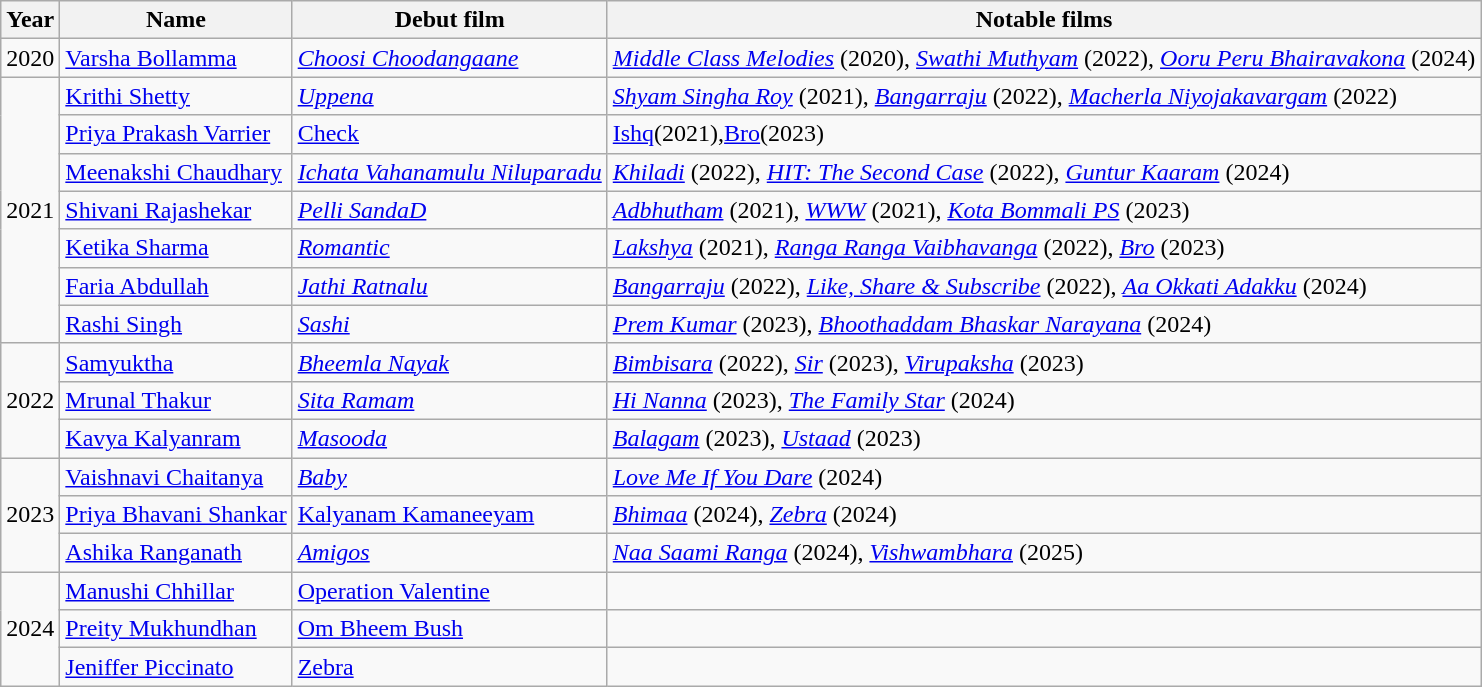<table class="wikitable sortable">
<tr>
<th>Year</th>
<th>Name</th>
<th>Debut film</th>
<th>Notable films</th>
</tr>
<tr>
<td>2020</td>
<td><a href='#'>Varsha Bollamma</a></td>
<td><em><a href='#'>Choosi Choodangaane</a></em></td>
<td><em><a href='#'>Middle Class Melodies</a></em> (2020), <em><a href='#'>Swathi Muthyam</a></em> (2022), <em><a href='#'>Ooru Peru Bhairavakona</a></em> (2024)</td>
</tr>
<tr>
<td rowspan="7">2021</td>
<td><a href='#'>Krithi Shetty</a></td>
<td><em><a href='#'>Uppena</a></em></td>
<td><em><a href='#'>Shyam Singha Roy</a></em> (2021), <em><a href='#'>Bangarraju</a></em> (2022), <em><a href='#'>Macherla Niyojakavargam</a></em> (2022)</td>
</tr>
<tr>
<td><a href='#'>Priya Prakash Varrier</a></td>
<td><a href='#'>Check</a></td>
<td><a href='#'>Ishq</a>(2021),<a href='#'>Bro</a>(2023)</td>
</tr>
<tr>
<td><a href='#'>Meenakshi Chaudhary</a></td>
<td><em><a href='#'>Ichata Vahanamulu Niluparadu</a></em></td>
<td><em><a href='#'>Khiladi</a></em> (2022), <em><a href='#'>HIT: The Second Case</a></em> (2022), <em><a href='#'>Guntur Kaaram</a></em> (2024)</td>
</tr>
<tr>
<td><a href='#'>Shivani Rajashekar</a></td>
<td><em><a href='#'>Pelli SandaD</a></em></td>
<td><em><a href='#'>Adbhutham</a></em> (2021), <em><a href='#'>WWW</a></em> (2021), <em><a href='#'>Kota Bommali PS</a></em> (2023)</td>
</tr>
<tr>
<td><a href='#'>Ketika Sharma</a></td>
<td><em><a href='#'>Romantic</a></em></td>
<td><em><a href='#'>Lakshya</a></em> (2021), <em><a href='#'>Ranga Ranga Vaibhavanga</a></em> (2022), <em><a href='#'>Bro</a></em> (2023)</td>
</tr>
<tr>
<td><a href='#'>Faria Abdullah</a></td>
<td><em><a href='#'>Jathi Ratnalu</a></em></td>
<td><em><a href='#'>Bangarraju</a></em> (2022), <em><a href='#'>Like, Share & Subscribe</a></em> (2022), <em><a href='#'>Aa Okkati Adakku</a></em> (2024)</td>
</tr>
<tr>
<td><a href='#'>Rashi Singh</a></td>
<td><em><a href='#'>Sashi</a></em></td>
<td><em><a href='#'>Prem Kumar</a></em> (2023), <em><a href='#'>Bhoothaddam Bhaskar Narayana</a></em> (2024)</td>
</tr>
<tr>
<td rowspan="3">2022</td>
<td><a href='#'>Samyuktha</a></td>
<td><em><a href='#'>Bheemla Nayak</a></em></td>
<td><em><a href='#'>Bimbisara</a></em> (2022), <em><a href='#'>Sir</a></em> (2023), <em><a href='#'>Virupaksha</a></em> (2023)</td>
</tr>
<tr>
<td><a href='#'>Mrunal Thakur</a></td>
<td><em><a href='#'>Sita Ramam</a></em></td>
<td><em><a href='#'>Hi Nanna</a></em> (2023), <em><a href='#'>The Family Star</a></em> (2024)</td>
</tr>
<tr>
<td><a href='#'>Kavya Kalyanram</a></td>
<td><em><a href='#'>Masooda</a></em></td>
<td><em><a href='#'>Balagam</a></em> (2023), <em><a href='#'>Ustaad</a></em> (2023)</td>
</tr>
<tr>
<td rowspan=3>2023</td>
<td><a href='#'>Vaishnavi Chaitanya</a></td>
<td><em><a href='#'>Baby</a></em></td>
<td><em><a href='#'>Love Me If You Dare</a></em> (2024)</td>
</tr>
<tr>
<td><a href='#'>Priya Bhavani Shankar</a></td>
<td><a href='#'>Kalyanam Kamaneeyam</a></td>
<td><em><a href='#'>Bhimaa</a></em> (2024), <em><a href='#'>Zebra</a></em> (2024)</td>
</tr>
<tr>
<td><a href='#'>Ashika Ranganath</a></td>
<td><em><a href='#'>Amigos</a></em></td>
<td><em><a href='#'>Naa Saami Ranga</a></em> (2024), <em><a href='#'>Vishwambhara</a></em> (2025)</td>
</tr>
<tr>
<td rowspan=3>2024</td>
<td><a href='#'>Manushi Chhillar</a></td>
<td><a href='#'>Operation Valentine</a></td>
<td></td>
</tr>
<tr>
<td><a href='#'>Preity Mukhundhan</a></td>
<td><a href='#'>Om Bheem Bush</a></td>
<td></td>
</tr>
<tr>
<td><a href='#'>Jeniffer Piccinato</a></td>
<td><a href='#'>Zebra</a></td>
<td></td>
</tr>
</table>
